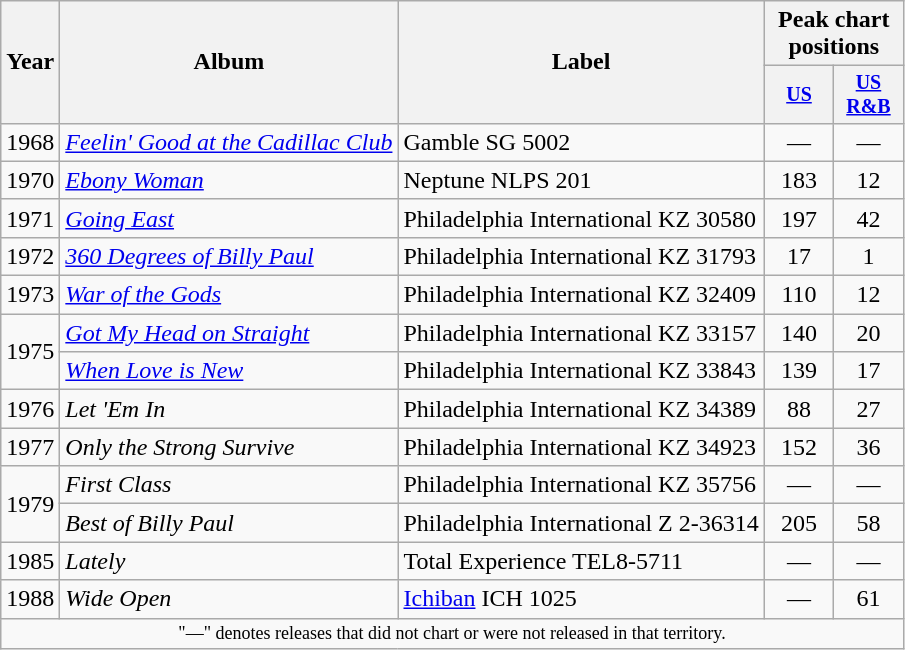<table class="wikitable" style="text-align:center;">
<tr>
<th rowspan="2">Year</th>
<th rowspan="2">Album</th>
<th rowspan="2">Label</th>
<th colspan="2">Peak chart positions</th>
</tr>
<tr style="font-size:smaller;">
<th style="width:40px;"><a href='#'>US</a><br></th>
<th style="width:40px;"><a href='#'>US<br>R&B</a><br></th>
</tr>
<tr>
<td>1968</td>
<td style="text-align:left;"><em><a href='#'>Feelin' Good at the Cadillac Club</a></em></td>
<td style="text-align:left;">Gamble SG 5002</td>
<td>—</td>
<td>—</td>
</tr>
<tr>
<td>1970</td>
<td style="text-align:left;"><em><a href='#'>Ebony Woman</a></em></td>
<td style="text-align:left;">Neptune NLPS 201</td>
<td>183</td>
<td>12</td>
</tr>
<tr>
<td>1971</td>
<td style="text-align:left;"><em><a href='#'>Going East</a></em></td>
<td style="text-align:left;">Philadelphia International KZ 30580</td>
<td>197</td>
<td>42</td>
</tr>
<tr>
<td>1972</td>
<td style="text-align:left;"><em><a href='#'>360 Degrees of Billy Paul</a></em></td>
<td style="text-align:left;">Philadelphia International KZ 31793</td>
<td>17</td>
<td>1</td>
</tr>
<tr>
<td>1973</td>
<td style="text-align:left;"><em><a href='#'>War of the Gods</a></em></td>
<td style="text-align:left;">Philadelphia International KZ 32409</td>
<td>110</td>
<td>12</td>
</tr>
<tr>
<td rowspan="2">1975</td>
<td style="text-align:left;"><em><a href='#'>Got My Head on Straight</a></em></td>
<td style="text-align:left;">Philadelphia International KZ 33157</td>
<td>140</td>
<td>20</td>
</tr>
<tr>
<td style="text-align:left;"><em><a href='#'>When Love is New</a></em></td>
<td style="text-align:left;">Philadelphia International KZ 33843</td>
<td>139</td>
<td>17</td>
</tr>
<tr>
<td>1976</td>
<td style="text-align:left;"><em>Let 'Em In</em></td>
<td style="text-align:left;">Philadelphia International KZ 34389</td>
<td>88</td>
<td>27</td>
</tr>
<tr>
<td>1977</td>
<td style="text-align:left;"><em>Only the Strong Survive</em></td>
<td style="text-align:left;">Philadelphia International KZ 34923</td>
<td>152</td>
<td>36</td>
</tr>
<tr>
<td rowspan="2">1979</td>
<td style="text-align:left;"><em>First Class</em></td>
<td style="text-align:left;">Philadelphia International KZ 35756</td>
<td>—</td>
<td>—</td>
</tr>
<tr>
<td style="text-align:left;"><em>Best of Billy Paul</em></td>
<td style="text-align:left;">Philadelphia International Z 2-36314</td>
<td>205</td>
<td>58</td>
</tr>
<tr>
<td>1985</td>
<td style="text-align:left;"><em>Lately</em></td>
<td style="text-align:left;">Total Experience TEL8-5711</td>
<td>—</td>
<td>—</td>
</tr>
<tr>
<td>1988</td>
<td style="text-align:left;"><em>Wide Open</em></td>
<td style="text-align:left;"><a href='#'>Ichiban</a> ICH 1025</td>
<td>—</td>
<td>61</td>
</tr>
<tr>
<td colspan="7" style="text-align:center; font-size:9pt;">"—" denotes releases that did not chart or were not released in that territory.</td>
</tr>
</table>
